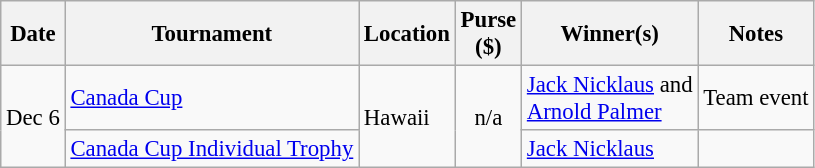<table class="wikitable" style="font-size:95%">
<tr>
<th>Date</th>
<th>Tournament</th>
<th>Location</th>
<th>Purse<br>($)</th>
<th>Winner(s)</th>
<th>Notes</th>
</tr>
<tr>
<td rowspan=2>Dec 6</td>
<td><a href='#'>Canada Cup</a></td>
<td rowspan=2>Hawaii</td>
<td rowspan=2 align=center>n/a</td>
<td> <a href='#'>Jack Nicklaus</a> and<br> <a href='#'>Arnold Palmer</a></td>
<td>Team event</td>
</tr>
<tr>
<td><a href='#'>Canada Cup Individual Trophy</a></td>
<td> <a href='#'>Jack Nicklaus</a></td>
<td></td>
</tr>
</table>
